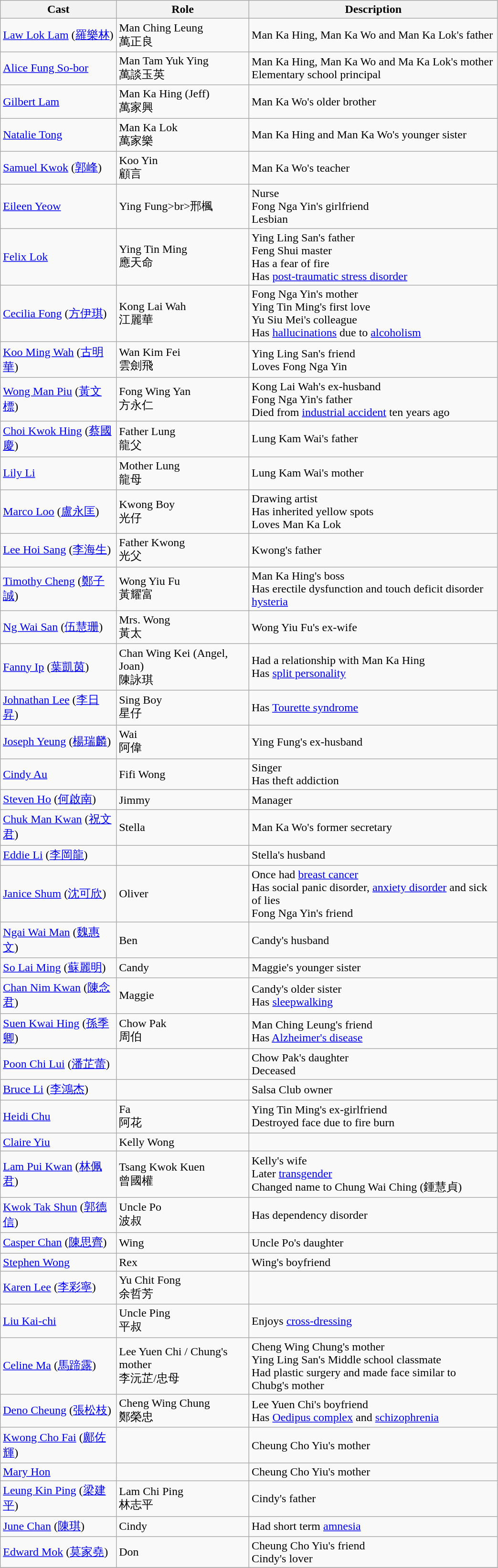<table class="wikitable" width="55%">
<tr>
<th>Cast</th>
<th>Role</th>
<th>Description</th>
</tr>
<tr>
<td><a href='#'>Law Lok Lam</a> (<a href='#'>羅樂林</a>)</td>
<td>Man Ching Leung<br>萬正良</td>
<td>Man Ka Hing, Man Ka Wo and Man Ka Lok's father</td>
</tr>
<tr>
<td><a href='#'>Alice Fung So-bor</a></td>
<td>Man Tam Yuk Ying<br>萬談玉英</td>
<td>Man Ka Hing, Man Ka Wo and Ma Ka Lok's mother<br>Elementary school principal</td>
</tr>
<tr>
<td><a href='#'>Gilbert Lam</a></td>
<td>Man Ka Hing (Jeff)<br>萬家興</td>
<td>Man Ka Wo's older brother</td>
</tr>
<tr>
<td><a href='#'>Natalie Tong</a></td>
<td>Man Ka Lok<br>萬家樂</td>
<td>Man Ka Hing and Man Ka Wo's younger sister</td>
</tr>
<tr>
<td><a href='#'>Samuel Kwok</a> (<a href='#'>郭峰</a>)</td>
<td>Koo Yin<br>顧言</td>
<td>Man Ka Wo's teacher</td>
</tr>
<tr>
<td><a href='#'>Eileen Yeow</a></td>
<td>Ying Fung>br>邢楓</td>
<td>Nurse<br>Fong Nga Yin's girlfriend<br>Lesbian</td>
</tr>
<tr>
<td><a href='#'>Felix Lok</a></td>
<td>Ying Tin Ming<br>應天命</td>
<td>Ying Ling San's father<br>Feng Shui master<br>Has a fear of fire<br>Has <a href='#'>post-traumatic stress disorder</a></td>
</tr>
<tr>
<td><a href='#'>Cecilia Fong</a> (<a href='#'>方伊琪</a>)</td>
<td>Kong Lai Wah<br>江麗華</td>
<td>Fong Nga Yin's mother<br>Ying Tin Ming's first love<br>Yu Siu Mei's colleague<br>Has <a href='#'>hallucinations</a> due to <a href='#'>alcoholism</a></td>
</tr>
<tr>
<td><a href='#'>Koo Ming Wah</a> (<a href='#'>古明華</a>)</td>
<td>Wan Kim Fei<br>雲劍飛</td>
<td>Ying Ling San's friend<br>Loves Fong Nga Yin</td>
</tr>
<tr>
<td><a href='#'>Wong Man Piu</a> (<a href='#'>黃文標</a>)</td>
<td>Fong Wing Yan<br>方永仁</td>
<td>Kong Lai Wah's ex-husband<br>Fong Nga Yin's father<br>Died from <a href='#'>industrial accident</a> ten years ago</td>
</tr>
<tr>
<td><a href='#'>Choi Kwok Hing</a> (<a href='#'>蔡國慶</a>)</td>
<td>Father Lung<br>龍父</td>
<td>Lung Kam Wai's father</td>
</tr>
<tr>
<td><a href='#'>Lily Li</a></td>
<td>Mother Lung<br>龍母</td>
<td>Lung Kam Wai's mother</td>
</tr>
<tr>
<td><a href='#'>Marco Loo</a> (<a href='#'>盧永匡</a>)</td>
<td>Kwong Boy<br>光仔</td>
<td>Drawing artist<br>Has inherited yellow spots<br>Loves Man Ka Lok</td>
</tr>
<tr>
<td><a href='#'>Lee Hoi Sang</a> (<a href='#'>李海生</a>)</td>
<td>Father Kwong<br>光父</td>
<td>Kwong's father</td>
</tr>
<tr>
<td><a href='#'>Timothy Cheng</a> (<a href='#'>鄭子誠</a>)</td>
<td>Wong Yiu Fu<br>黃耀富</td>
<td>Man Ka Hing's boss<br>Has erectile dysfunction and touch deficit disorder <a href='#'>hysteria</a></td>
</tr>
<tr>
<td><a href='#'>Ng Wai San</a> (<a href='#'>伍慧珊</a>)</td>
<td>Mrs. Wong<br>黃太</td>
<td>Wong Yiu Fu's ex-wife</td>
</tr>
<tr>
<td><a href='#'>Fanny Ip</a> (<a href='#'>葉凱茵</a>)</td>
<td>Chan Wing Kei (Angel, Joan)<br>陳詠琪</td>
<td>Had a relationship with Man Ka Hing<br>Has <a href='#'>split personality</a></td>
</tr>
<tr>
<td><a href='#'>Johnathan Lee</a> (<a href='#'>李日昇</a>)</td>
<td>Sing Boy<br>星仔</td>
<td>Has <a href='#'>Tourette syndrome</a></td>
</tr>
<tr>
<td><a href='#'>Joseph Yeung</a> (<a href='#'>楊瑞麟</a>)</td>
<td>Wai<br>阿偉</td>
<td>Ying Fung's ex-husband</td>
</tr>
<tr>
<td><a href='#'>Cindy Au</a></td>
<td>Fifi Wong</td>
<td>Singer<br>Has theft addiction</td>
</tr>
<tr>
<td><a href='#'>Steven Ho</a> (<a href='#'>何啟南</a>)</td>
<td>Jimmy</td>
<td>Manager</td>
</tr>
<tr>
<td><a href='#'>Chuk Man Kwan</a> (<a href='#'>祝文君</a>)</td>
<td>Stella</td>
<td>Man Ka Wo's former secretary</td>
</tr>
<tr>
<td><a href='#'>Eddie Li</a> (<a href='#'>李岡龍</a>)</td>
<td></td>
<td>Stella's husband</td>
</tr>
<tr>
<td><a href='#'>Janice Shum</a> (<a href='#'>沈可欣</a>)</td>
<td>Oliver</td>
<td>Once had <a href='#'>breast cancer</a><br>Has social panic disorder, <a href='#'>anxiety disorder</a> and sick of lies<br>Fong Nga Yin's friend</td>
</tr>
<tr>
<td><a href='#'>Ngai Wai Man</a> (<a href='#'>魏惠文</a>)</td>
<td>Ben</td>
<td>Candy's husband</td>
</tr>
<tr>
<td><a href='#'>So Lai Ming</a> (<a href='#'>蘇麗明</a>)</td>
<td>Candy</td>
<td>Maggie's younger sister</td>
</tr>
<tr>
<td><a href='#'>Chan Nim Kwan</a> (<a href='#'>陳念君</a>)</td>
<td>Maggie</td>
<td>Candy's older sister<br>Has <a href='#'>sleepwalking</a></td>
</tr>
<tr>
<td><a href='#'>Suen Kwai Hing</a> (<a href='#'>孫季卿</a>)</td>
<td>Chow Pak<br>周伯</td>
<td>Man Ching Leung's friend<br>Has <a href='#'>Alzheimer's disease</a></td>
</tr>
<tr>
<td><a href='#'>Poon Chi Lui</a> (<a href='#'>潘芷蕾</a>)</td>
<td></td>
<td>Chow Pak's daughter<br>Deceased</td>
</tr>
<tr>
<td><a href='#'>Bruce Li</a> (<a href='#'>李鴻杰</a>)</td>
<td></td>
<td>Salsa Club owner</td>
</tr>
<tr>
<td><a href='#'>Heidi Chu</a></td>
<td>Fa<br>阿花</td>
<td>Ying Tin Ming's ex-girlfriend<br>Destroyed face due to fire burn</td>
</tr>
<tr>
<td><a href='#'>Claire Yiu</a></td>
<td>Kelly Wong</td>
<td></td>
</tr>
<tr>
<td><a href='#'>Lam Pui Kwan</a> (<a href='#'>林佩君</a>)</td>
<td>Tsang Kwok Kuen<br>曾國權</td>
<td>Kelly's wife<br>Later <a href='#'>transgender</a><br>Changed name to Chung Wai Ching (鍾慧貞)</td>
</tr>
<tr>
<td><a href='#'>Kwok Tak Shun</a> (<a href='#'>郭德信</a>)</td>
<td>Uncle Po<br>波叔</td>
<td>Has dependency disorder</td>
</tr>
<tr>
<td><a href='#'>Casper Chan</a> (<a href='#'>陳思齊</a>)</td>
<td>Wing</td>
<td>Uncle Po's daughter</td>
</tr>
<tr>
<td><a href='#'>Stephen Wong</a></td>
<td>Rex</td>
<td>Wing's boyfriend</td>
</tr>
<tr>
<td><a href='#'>Karen Lee</a> (<a href='#'>李彩寧</a>)</td>
<td>Yu Chit Fong<br>余哲芳</td>
<td></td>
</tr>
<tr>
<td><a href='#'>Liu Kai-chi</a></td>
<td>Uncle Ping<br>平叔</td>
<td>Enjoys <a href='#'>cross-dressing</a></td>
</tr>
<tr>
<td><a href='#'>Celine Ma</a> (<a href='#'>馬蹄露</a>)</td>
<td>Lee Yuen Chi / Chung's mother<br>李沅芷/忠母</td>
<td>Cheng Wing Chung's mother<br>Ying Ling San's Middle school classmate<br>Had plastic surgery and made face similar to Chubg's mother</td>
</tr>
<tr>
<td><a href='#'>Deno Cheung</a> (<a href='#'>張松枝</a>)</td>
<td>Cheng Wing Chung<br>鄭榮忠</td>
<td>Lee Yuen Chi's boyfriend<br>Has <a href='#'>Oedipus complex</a> and <a href='#'>schizophrenia</a></td>
</tr>
<tr>
<td><a href='#'>Kwong Cho Fai</a> (<a href='#'>鄺佐輝</a>)</td>
<td></td>
<td>Cheung Cho Yiu's mother</td>
</tr>
<tr>
<td><a href='#'>Mary Hon</a></td>
<td></td>
<td>Cheung Cho Yiu's mother</td>
</tr>
<tr>
<td><a href='#'>Leung Kin Ping</a> (<a href='#'>梁建平</a>)</td>
<td>Lam Chi Ping<br>林志平</td>
<td>Cindy's father</td>
</tr>
<tr>
<td><a href='#'>June Chan</a> (<a href='#'>陳琪</a>)</td>
<td>Cindy</td>
<td>Had short term <a href='#'>amnesia</a></td>
</tr>
<tr>
<td><a href='#'>Edward Mok</a> (<a href='#'>莫家堯</a>)</td>
<td>Don</td>
<td>Cheung Cho Yiu's friend<br>Cindy's lover</td>
</tr>
<tr>
</tr>
</table>
